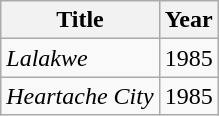<table class="wikitable">
<tr>
<th>Title</th>
<th>Year</th>
</tr>
<tr>
<td><em>Lalakwe</em></td>
<td>1985</td>
</tr>
<tr>
<td><em>Heartache City</em></td>
<td>1985</td>
</tr>
</table>
